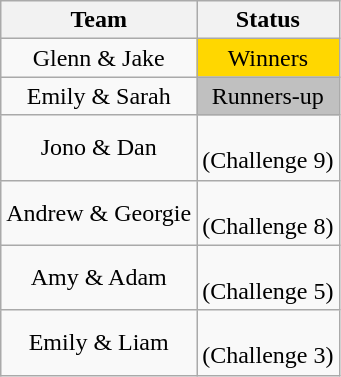<table class="wikitable" style="text-align:center">
<tr valign="top">
<th>Team</th>
<th>Status</th>
</tr>
<tr>
<td>Glenn & Jake</td>
<td style="background:gold">Winners</td>
</tr>
<tr>
<td>Emily & Sarah</td>
<td style="background:silver">Runners-up</td>
</tr>
<tr>
<td>Jono & Dan</td>
<td><br>(Challenge 9)</td>
</tr>
<tr>
<td>Andrew & Georgie</td>
<td><br>(Challenge 8)</td>
</tr>
<tr>
<td>Amy & Adam</td>
<td><br>(Challenge 5)</td>
</tr>
<tr>
<td>Emily & Liam</td>
<td><br>(Challenge 3)</td>
</tr>
</table>
